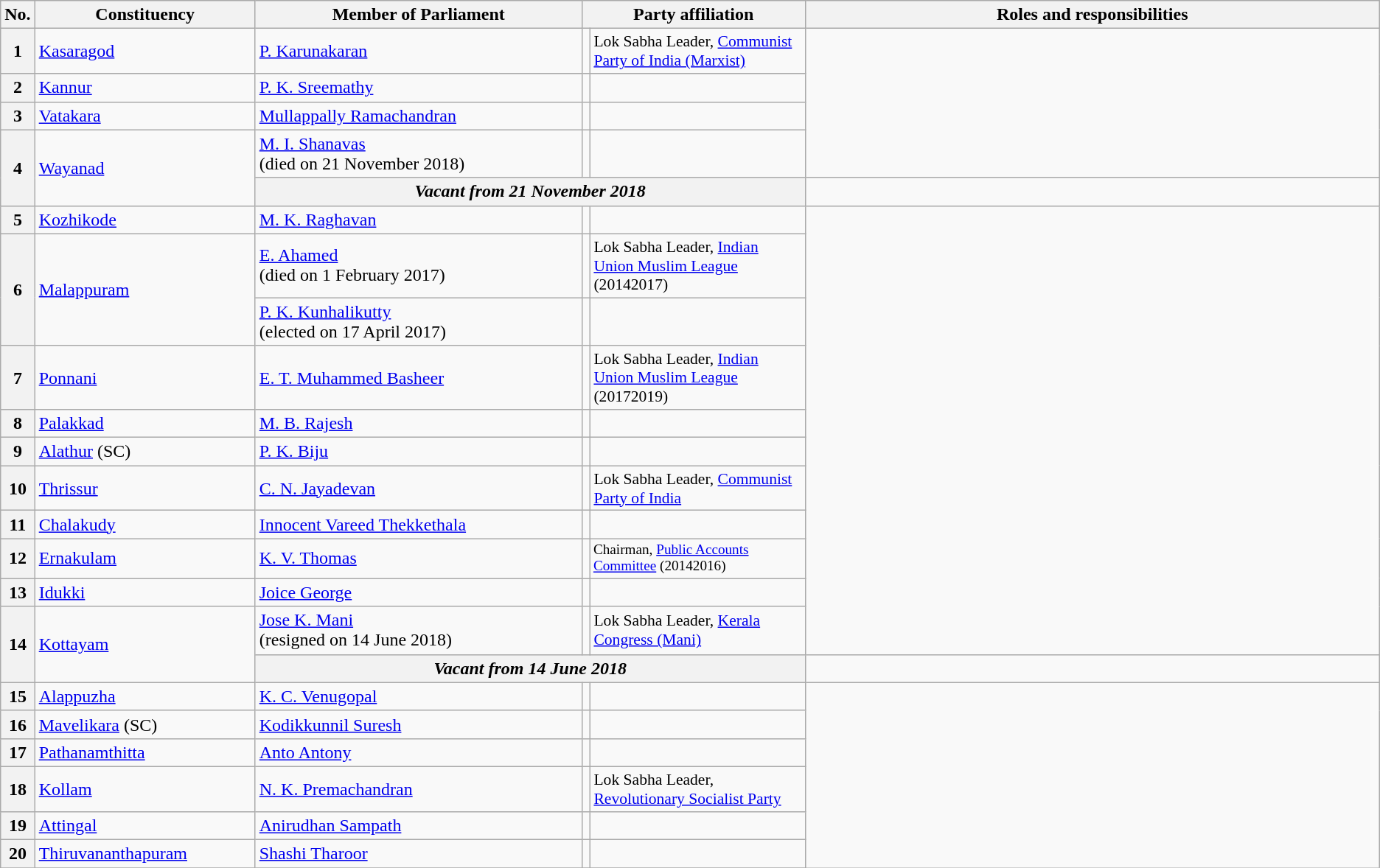<table class="wikitable">
<tr style="text-align:center;">
<th>No.</th>
<th style="width:12em">Constituency</th>
<th style="width:18em">Member of Parliament</th>
<th colspan="2" style="width:18em">Party affiliation</th>
<th style="width:32em">Roles and responsibilities</th>
</tr>
<tr>
<th>1</th>
<td><a href='#'>Kasaragod</a></td>
<td><a href='#'>P. Karunakaran</a></td>
<td></td>
<td style="font-size:90%">Lok Sabha Leader, <a href='#'>Communist Party of India (Marxist)</a></td>
</tr>
<tr>
<th>2</th>
<td><a href='#'>Kannur</a></td>
<td><a href='#'>P. K. Sreemathy</a></td>
<td></td>
<td></td>
</tr>
<tr>
<th>3</th>
<td><a href='#'>Vatakara</a></td>
<td><a href='#'>Mullappally Ramachandran</a></td>
<td></td>
<td style="font-size:90%"></td>
</tr>
<tr>
<th rowspan="2">4</th>
<td rowspan="2"><a href='#'>Wayanad</a></td>
<td><a href='#'>M. I. Shanavas</a><br>(died on 21 November 2018)</td>
<td></td>
<td></td>
</tr>
<tr>
<th colspan="3"><em>Vacant from 21 November 2018</em></th>
<td></td>
</tr>
<tr>
<th>5</th>
<td><a href='#'>Kozhikode</a></td>
<td><a href='#'>M. K. Raghavan</a></td>
<td></td>
<td></td>
</tr>
<tr>
<th rowspan="2">6</th>
<td rowspan="2"><a href='#'>Malappuram</a></td>
<td><a href='#'>E. Ahamed</a><br>(died on 1 February 2017)</td>
<td></td>
<td style="font-size:90%">Lok Sabha Leader, <a href='#'>Indian Union Muslim League</a> (20142017)</td>
</tr>
<tr>
<td><a href='#'>P. K. Kunhalikutty</a><br>(elected on 17 April 2017)</td>
<td></td>
<td></td>
</tr>
<tr>
<th>7</th>
<td><a href='#'>Ponnani</a></td>
<td><a href='#'>E. T. Muhammed Basheer</a></td>
<td></td>
<td style="font-size:90%">Lok Sabha Leader, <a href='#'>Indian Union Muslim League</a> (20172019)</td>
</tr>
<tr>
<th>8</th>
<td><a href='#'>Palakkad</a></td>
<td><a href='#'>M. B. Rajesh</a></td>
<td></td>
<td></td>
</tr>
<tr>
<th>9</th>
<td><a href='#'>Alathur</a> (SC)</td>
<td><a href='#'>P. K. Biju</a></td>
<td></td>
<td></td>
</tr>
<tr>
<th>10</th>
<td><a href='#'>Thrissur</a></td>
<td><a href='#'>C. N. Jayadevan</a></td>
<td></td>
<td style="font-size:90%">Lok Sabha Leader, <a href='#'>Communist Party of India</a></td>
</tr>
<tr>
<th>11</th>
<td><a href='#'>Chalakudy</a></td>
<td><a href='#'>Innocent Vareed Thekkethala</a></td>
<td></td>
<td></td>
</tr>
<tr>
<th>12</th>
<td><a href='#'>Ernakulam</a></td>
<td><a href='#'>K. V. Thomas</a></td>
<td></td>
<td style="font-size:80%">Chairman, <a href='#'>Public Accounts Committee</a> (20142016)</td>
</tr>
<tr>
<th>13</th>
<td><a href='#'>Idukki</a></td>
<td><a href='#'>Joice George</a></td>
<td></td>
<td></td>
</tr>
<tr>
<th rowspan="2">14</th>
<td rowspan="2"><a href='#'>Kottayam</a></td>
<td><a href='#'>Jose K. Mani</a><br>(resigned on 14 June 2018)</td>
<td></td>
<td style="font-size:90%">Lok Sabha Leader, <a href='#'>Kerala Congress (Mani)</a></td>
</tr>
<tr>
<th colspan="3"><em>Vacant from 14 June 2018</em></th>
<td></td>
</tr>
<tr>
<th>15</th>
<td><a href='#'>Alappuzha</a></td>
<td><a href='#'>K. C. Venugopal</a></td>
<td></td>
<td></td>
</tr>
<tr>
<th>16</th>
<td><a href='#'>Mavelikara</a> (SC)</td>
<td><a href='#'>Kodikkunnil Suresh</a></td>
<td></td>
<td></td>
</tr>
<tr>
<th>17</th>
<td><a href='#'>Pathanamthitta</a></td>
<td><a href='#'>Anto Antony</a></td>
<td></td>
<td></td>
</tr>
<tr>
<th>18</th>
<td><a href='#'>Kollam</a></td>
<td><a href='#'>N. K. Premachandran</a></td>
<td></td>
<td style="font-size:90%">Lok Sabha Leader, <a href='#'>Revolutionary Socialist Party</a></td>
</tr>
<tr>
<th>19</th>
<td><a href='#'>Attingal</a></td>
<td><a href='#'>Anirudhan Sampath</a></td>
<td></td>
<td></td>
</tr>
<tr>
<th>20</th>
<td><a href='#'>Thiruvananthapuram</a></td>
<td><a href='#'>Shashi Tharoor</a></td>
<td></td>
<td></td>
</tr>
<tr>
</tr>
</table>
